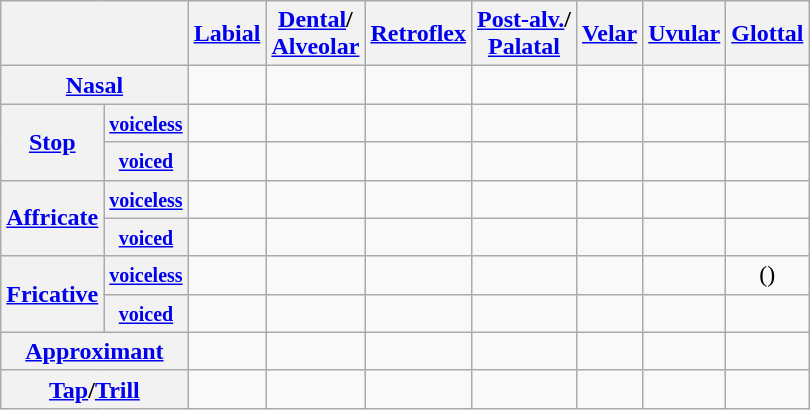<table class="wikitable" style="text-align: center;">
<tr>
<th colspan="2"></th>
<th><a href='#'>Labial</a></th>
<th><a href='#'>Dental</a>/<br><a href='#'>Alveolar</a></th>
<th><a href='#'>Retroflex</a></th>
<th><a href='#'>Post-alv.</a>/<br><a href='#'>Palatal</a></th>
<th><a href='#'>Velar</a></th>
<th><a href='#'>Uvular</a></th>
<th><a href='#'>Glottal</a></th>
</tr>
<tr>
<th colspan="2"><a href='#'>Nasal</a></th>
<td></td>
<td></td>
<td></td>
<td></td>
<td></td>
<td></td>
<td></td>
</tr>
<tr>
<th rowspan="2"><a href='#'>Stop</a></th>
<th><small><a href='#'>voiceless</a></small></th>
<td></td>
<td></td>
<td></td>
<td></td>
<td></td>
<td></td>
<td></td>
</tr>
<tr>
<th><small><a href='#'>voiced</a></small></th>
<td></td>
<td></td>
<td></td>
<td></td>
<td></td>
<td></td>
<td></td>
</tr>
<tr>
<th rowspan="2"><a href='#'>Affricate</a></th>
<th><small><a href='#'>voiceless</a></small></th>
<td></td>
<td></td>
<td></td>
<td></td>
<td></td>
<td></td>
<td></td>
</tr>
<tr>
<th><small><a href='#'>voiced</a></small></th>
<td></td>
<td></td>
<td></td>
<td></td>
<td></td>
<td></td>
<td></td>
</tr>
<tr>
<th rowspan="2"><a href='#'>Fricative</a></th>
<th><small><a href='#'>voiceless</a></small></th>
<td></td>
<td></td>
<td></td>
<td></td>
<td></td>
<td></td>
<td>()</td>
</tr>
<tr>
<th><small><a href='#'>voiced</a></small></th>
<td></td>
<td></td>
<td></td>
<td></td>
<td></td>
<td></td>
<td></td>
</tr>
<tr>
<th colspan="2"><a href='#'>Approximant</a></th>
<td></td>
<td></td>
<td></td>
<td></td>
<td></td>
<td></td>
<td></td>
</tr>
<tr>
<th colspan="2"><a href='#'>Tap</a>/<a href='#'>Trill</a></th>
<td></td>
<td></td>
<td></td>
<td></td>
<td></td>
<td></td>
<td></td>
</tr>
</table>
